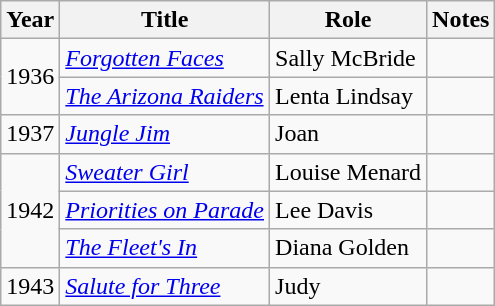<table class="wikitable">
<tr>
<th>Year</th>
<th>Title</th>
<th>Role</th>
<th>Notes</th>
</tr>
<tr>
<td rowspan=2>1936</td>
<td><em><a href='#'>Forgotten Faces</a></em></td>
<td>Sally McBride</td>
<td></td>
</tr>
<tr>
<td><em><a href='#'>The Arizona Raiders</a></em></td>
<td>Lenta Lindsay</td>
<td></td>
</tr>
<tr>
<td>1937</td>
<td><em><a href='#'>Jungle Jim</a></em></td>
<td>Joan</td>
<td></td>
</tr>
<tr>
<td rowspan=3>1942</td>
<td><em><a href='#'>Sweater Girl</a></em></td>
<td>Louise Menard</td>
<td></td>
</tr>
<tr>
<td><em><a href='#'>Priorities on Parade</a></em></td>
<td>Lee Davis</td>
<td></td>
</tr>
<tr>
<td><em><a href='#'>The Fleet's In</a></em></td>
<td>Diana Golden</td>
<td></td>
</tr>
<tr>
<td>1943</td>
<td><em><a href='#'>Salute for Three</a></em></td>
<td>Judy</td>
<td></td>
</tr>
</table>
